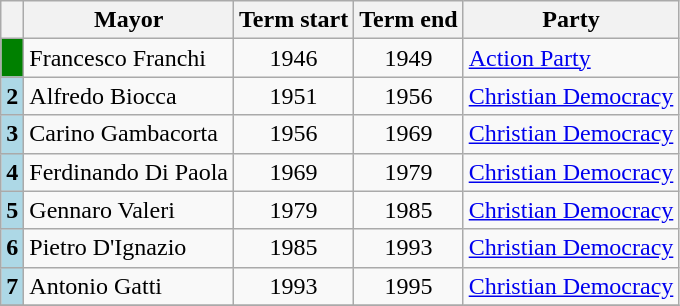<table class="wikitable">
<tr>
<th class=unsortable> </th>
<th>Mayor</th>
<th>Term start</th>
<th>Term end</th>
<th>Party</th>
</tr>
<tr>
<th style="background:#008000;"></th>
<td>Francesco Franchi</td>
<td align=center>1946</td>
<td align=center>1949</td>
<td><a href='#'>Action Party</a></td>
</tr>
<tr>
<th style="background:#ADD8E6;">2</th>
<td>Alfredo Biocca</td>
<td align=center>1951</td>
<td align=center>1956</td>
<td><a href='#'>Christian Democracy</a></td>
</tr>
<tr>
<th style="background:#ADD8E6;">3</th>
<td>Carino Gambacorta</td>
<td align=center>1956</td>
<td align=center>1969</td>
<td><a href='#'>Christian Democracy</a></td>
</tr>
<tr>
<th style="background:#ADD8E6;">4</th>
<td>Ferdinando Di Paola</td>
<td align=center>1969</td>
<td align=center>1979</td>
<td><a href='#'>Christian Democracy</a></td>
</tr>
<tr>
<th style="background:#ADD8E6;">5</th>
<td>Gennaro Valeri</td>
<td align=center>1979</td>
<td align=center>1985</td>
<td><a href='#'>Christian Democracy</a></td>
</tr>
<tr>
<th style="background:#ADD8E6;">6</th>
<td>Pietro D'Ignazio</td>
<td align=center>1985</td>
<td align=center>1993</td>
<td><a href='#'>Christian Democracy</a></td>
</tr>
<tr>
<th style="background:#ADD8E6;">7</th>
<td>Antonio Gatti</td>
<td align=center>1993</td>
<td align=center>1995</td>
<td><a href='#'>Christian Democracy</a></td>
</tr>
<tr>
</tr>
</table>
